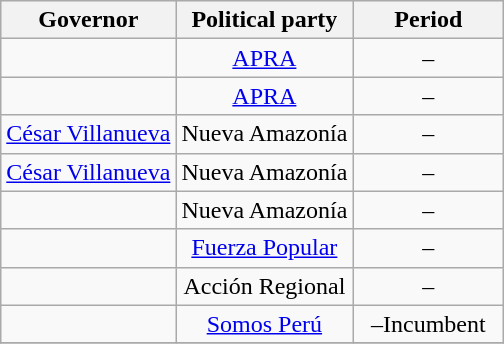<table class=wikitable>
<tr style="text-align:center; background:#e6e9ff;">
<th>Governor</th>
<th>Political party</th>
<th width=30%>Period<br></th>
</tr>
<tr>
<td align="center"></td>
<td align="center"><a href='#'>APRA</a></td>
<td align="center">–<br></td>
</tr>
<tr>
<td align="center"></td>
<td align="center"><a href='#'>APRA</a></td>
<td align="center">–<br></td>
</tr>
<tr>
<td align="center"><a href='#'>César Villanueva</a></td>
<td align="center">Nueva Amazonía</td>
<td align="center">–<br></td>
</tr>
<tr>
<td align="center"><a href='#'>César Villanueva</a></td>
<td align="center">Nueva Amazonía</td>
<td align="center">–<br></td>
</tr>
<tr>
<td align="center"></td>
<td align="center">Nueva Amazonía</td>
<td align="center">–<br></td>
</tr>
<tr>
<td align="center"></td>
<td align="center"><a href='#'>Fuerza Popular</a></td>
<td align="center">–<br></td>
</tr>
<tr>
<td align="center"></td>
<td align="center">Acción Regional</td>
<td align="center">–<br></td>
</tr>
<tr>
<td align="center"></td>
<td align="center"><a href='#'>Somos Perú</a></td>
<td align="center">–Incumbent<br></td>
</tr>
<tr>
</tr>
</table>
